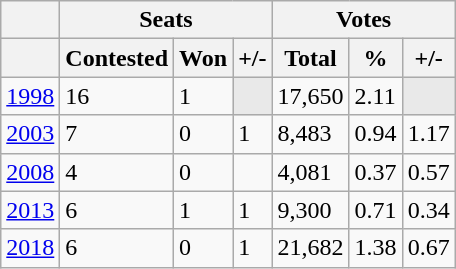<table class="wikitable">
<tr>
<th></th>
<th colspan="3">Seats</th>
<th colspan="3">Votes</th>
</tr>
<tr>
<th></th>
<th>Contested</th>
<th>Won</th>
<th>+/-</th>
<th>Total</th>
<th>%</th>
<th>+/-</th>
</tr>
<tr>
<td><a href='#'>1998</a></td>
<td>16</td>
<td>1</td>
<td bgcolor="#E9E9E9"></td>
<td>17,650</td>
<td>2.11</td>
<td bgcolor="#E9E9E9"></td>
</tr>
<tr>
<td><a href='#'>2003</a></td>
<td>7</td>
<td>0</td>
<td> 1</td>
<td>8,483</td>
<td>0.94</td>
<td> 1.17</td>
</tr>
<tr>
<td><a href='#'>2008</a></td>
<td>4</td>
<td>0</td>
<td></td>
<td>4,081</td>
<td>0.37</td>
<td> 0.57</td>
</tr>
<tr>
<td><a href='#'>2013</a></td>
<td>6</td>
<td>1</td>
<td> 1</td>
<td>9,300</td>
<td>0.71</td>
<td> 0.34</td>
</tr>
<tr>
<td><a href='#'>2018</a></td>
<td>6</td>
<td>0</td>
<td> 1</td>
<td>21,682</td>
<td>1.38</td>
<td> 0.67</td>
</tr>
</table>
